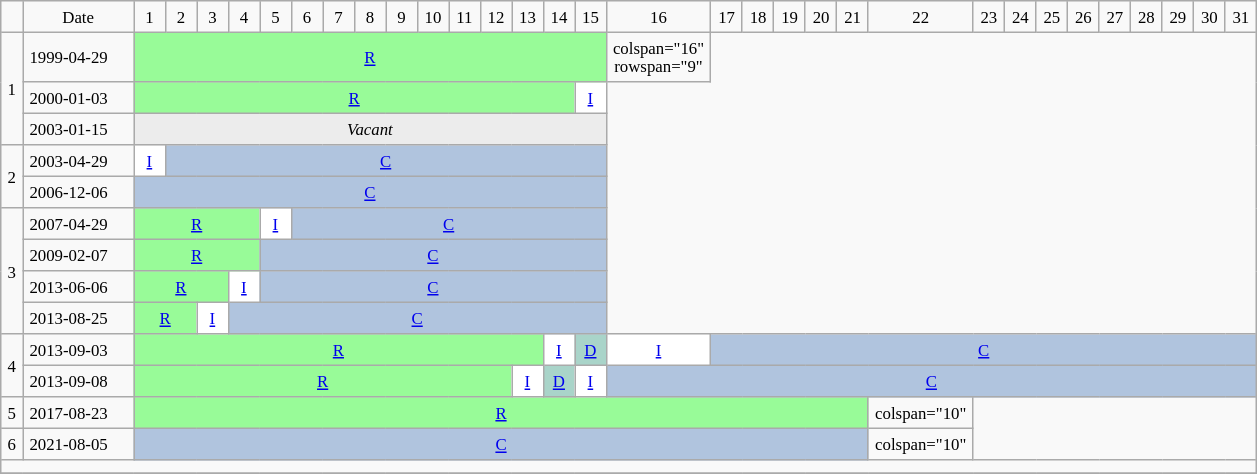<table border=1 cellpadding=4 cellspacing=0 style="background: #f9f9f9; border: 1px #aaaaaa solid; border-collapse: collapse; font-size: 70%; text-align: center;">
<tr>
<td></td>
<td width=65px>Date</td>
<td width=12px>1</td>
<td width=12px>2</td>
<td width=12px>3</td>
<td width=12px>4</td>
<td width=12px>5</td>
<td width=12px>6</td>
<td width=12px>7</td>
<td width=12px>8</td>
<td width=12px>9</td>
<td width=12px>10</td>
<td width=12px>11</td>
<td width=12px>12</td>
<td width=12px>13</td>
<td width=12px>14</td>
<td width=12px>15</td>
<td width=12px>16</td>
<td width=12px>17</td>
<td width=12px>18</td>
<td width=12px>19</td>
<td width=12px>20</td>
<td width=12px>21</td>
<td width=12px>22</td>
<td width=12px>23</td>
<td width=12px>24</td>
<td width=12px>25</td>
<td width=12px>26</td>
<td width=12px>27</td>
<td width=12px>28</td>
<td width=12px>29</td>
<td width=12px>30</td>
<td width=12px>31</td>
</tr>
<tr>
<td rowspan=3>1</td>
<td align=left>1999-04-29</td>
<td colspan="15" style="background:#98FB98;"><a href='#'>R</a></td>
<td>colspan="16" rowspan="9" </td>
</tr>
<tr>
<td align=left>2000-01-03</td>
<td colspan="14" style="background:#98FB98;"><a href='#'>R</a></td>
<td style="background:#ffffff;"><a href='#'>I</a></td>
</tr>
<tr>
<td align=left>2003-01-15</td>
<td colspan="15" style="background:#ececec;"><em>Vacant</em></td>
</tr>
<tr>
<td rowspan=2>2</td>
<td align=left>2003-04-29</td>
<td style="background:#ffffff;"><a href='#'>I</a></td>
<td colspan="14" style="background:#B0C4DE;"><a href='#'>C</a></td>
</tr>
<tr>
<td align=left>2006-12-06</td>
<td colspan="15" style="background:#B0C4DE;"><a href='#'>C</a></td>
</tr>
<tr>
<td rowspan=4>3</td>
<td align=left>2007-04-29</td>
<td colspan="4" style="background:#98FB98;"><a href='#'>R</a></td>
<td style="background:#ffffff;"><a href='#'>I</a></td>
<td colspan="10" style="background:#B0C4DE;"><a href='#'>C</a></td>
</tr>
<tr>
<td align=left>2009-02-07</td>
<td colspan="4" style="background:#98FB98;"><a href='#'>R</a></td>
<td colspan="11" style="background:#B0C4DE;"><a href='#'>C</a></td>
</tr>
<tr>
<td align=left>2013-06-06</td>
<td colspan="3" style="background:#98FB98;"><a href='#'>R</a></td>
<td style="background:#ffffff;"><a href='#'>I</a></td>
<td colspan="11" style="background:#B0C4DE;"><a href='#'>C</a></td>
</tr>
<tr>
<td align=left>2013-08-25</td>
<td colspan="2" style="background:#98FB98;"><a href='#'>R</a></td>
<td style="background:#ffffff;"><a href='#'>I</a></td>
<td colspan="12" style="background:#B0C4DE;"><a href='#'>C</a></td>
</tr>
<tr>
<td rowspan=2>4</td>
<td align=left>2013-09-03</td>
<td colspan="13" style="background:#98FB98;"><a href='#'>R</a></td>
<td style="background:#ffffff;"><a href='#'>I</a></td>
<td style="background:#A9D4C9;"><a href='#'>D</a></td>
<td style="background:#ffffff;"><a href='#'>I</a></td>
<td colspan="15" style="background:#B0C4DE;"><a href='#'>C</a></td>
</tr>
<tr>
<td align=left>2013-09-08</td>
<td colspan="12" style="background:#98FB98;"><a href='#'>R</a></td>
<td style="background:#ffffff;"><a href='#'>I</a></td>
<td style="background:#A9D4C9;"><a href='#'>D</a></td>
<td style="background:#ffffff;"><a href='#'>I</a></td>
<td colspan="16" style="background:#B0C4DE;"><a href='#'>C</a></td>
</tr>
<tr>
<td>5</td>
<td align=left>2017-08-23</td>
<td colspan="21" style="background:#98FB98;"><a href='#'>R</a></td>
<td>colspan="10" </td>
</tr>
<tr>
<td>6</td>
<td align=left>2021-08-05</td>
<td colspan="21" style="background:#B0C4DE;"><a href='#'>C</a></td>
<td>colspan="10" </td>
</tr>
<tr>
<td colspan=33 align=left></td>
</tr>
<tr>
</tr>
</table>
